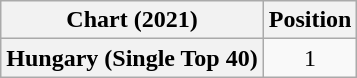<table class="wikitable plainrowheaders" style="text-align:center">
<tr>
<th>Chart (2021)</th>
<th>Position</th>
</tr>
<tr>
<th scope="row">Hungary (Single Top 40)</th>
<td>1</td>
</tr>
</table>
